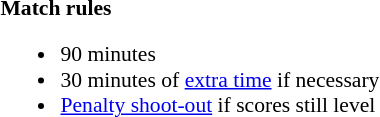<table style="width:100%;font-size:90%">
<tr>
<td style="width:60%;vertical-align:top"><br><strong>Match rules</strong><ul><li>90 minutes</li><li>30 minutes of <a href='#'>extra time</a> if necessary</li><li><a href='#'>Penalty shoot-out</a> if scores still level</li></ul></td>
</tr>
</table>
